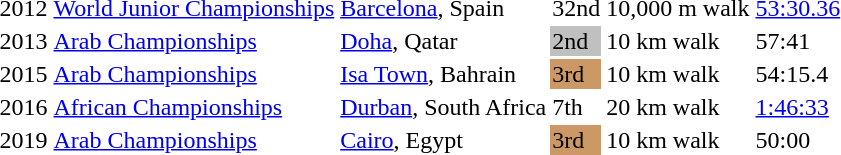<table>
<tr>
<td>2012</td>
<td><a href='#'>World Junior Championships</a></td>
<td><a href='#'>Barcelona</a>, Spain</td>
<td>32nd</td>
<td>10,000 m walk</td>
<td><a href='#'>53:30.36</a></td>
</tr>
<tr>
<td>2013</td>
<td><a href='#'>Arab Championships</a></td>
<td><a href='#'>Doha</a>, Qatar</td>
<td bgcolor=silver>2nd</td>
<td>10 km walk</td>
<td>57:41</td>
</tr>
<tr>
<td>2015</td>
<td><a href='#'>Arab Championships</a></td>
<td><a href='#'>Isa Town</a>, Bahrain</td>
<td bgcolor=cc9966>3rd</td>
<td>10 km walk</td>
<td>54:15.4</td>
</tr>
<tr>
<td>2016</td>
<td><a href='#'>African Championships</a></td>
<td><a href='#'>Durban</a>, South Africa</td>
<td>7th</td>
<td>20 km walk</td>
<td><a href='#'>1:46:33</a></td>
</tr>
<tr>
<td>2019</td>
<td><a href='#'>Arab Championships</a></td>
<td><a href='#'>Cairo</a>, Egypt</td>
<td bgcolor=cc9966>3rd</td>
<td>10 km walk</td>
<td>50:00</td>
</tr>
</table>
